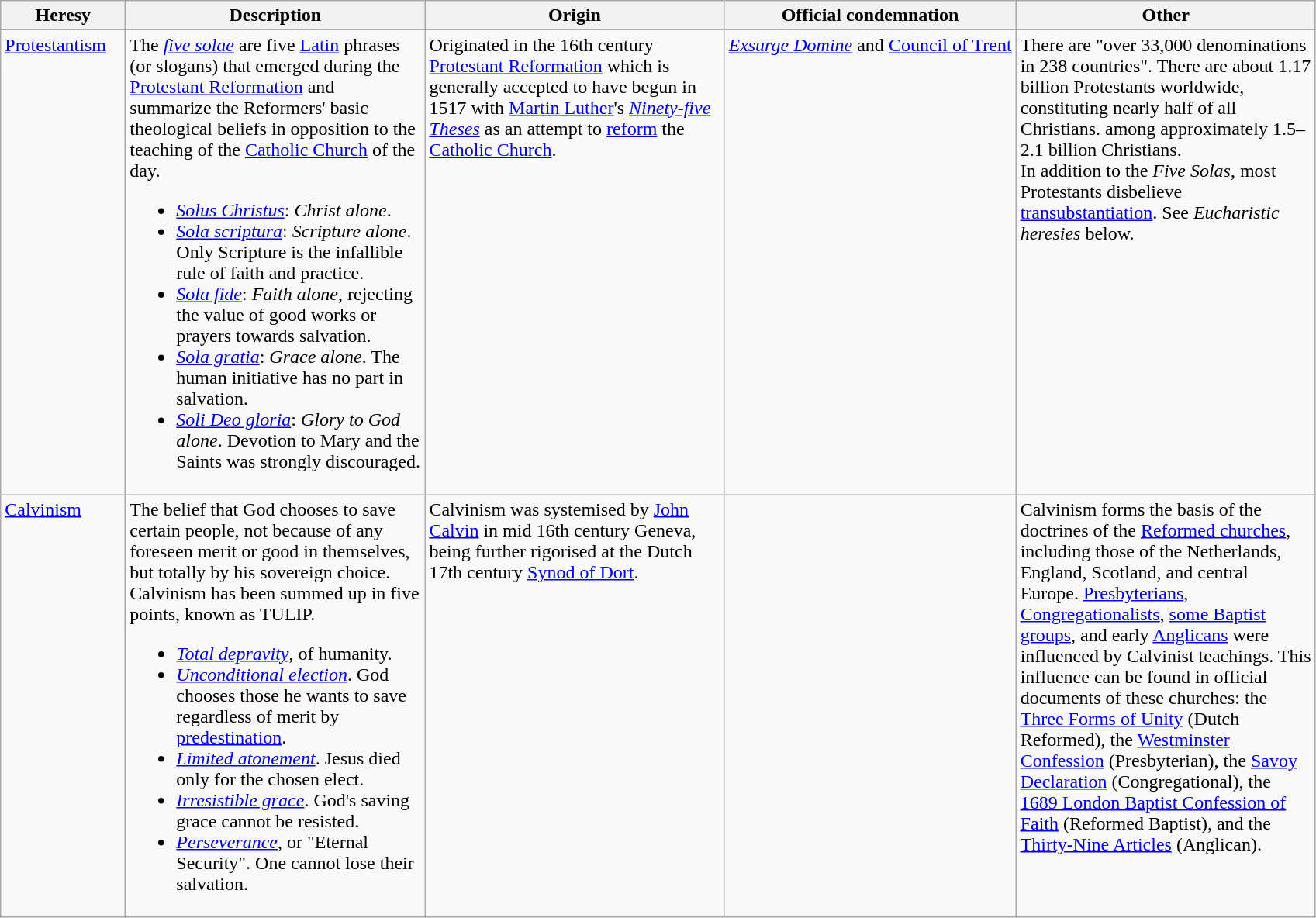<table class="wikitable">
<tr style="background:#ccc;">
<th style="width:100px;">Heresy</th>
<th style="width:250px;">Description</th>
<th style="width:250px;">Origin</th>
<th>Official condemnation</th>
<th style="width:250px;">Other</th>
</tr>
<tr valign="top">
<td><a href='#'>Protestantism</a></td>
<td>The <em><a href='#'>five solae</a></em> are five <a href='#'>Latin</a> phrases (or slogans) that emerged during the <a href='#'>Protestant Reformation</a> and summarize the Reformers' basic theological beliefs in opposition to the teaching of the <a href='#'>Catholic Church</a> of the day.<br><ul><li><em><a href='#'>Solus Christus</a></em>: <em>Christ alone</em>.</li><li><em><a href='#'>Sola scriptura</a></em>: <em>Scripture alone</em>. Only Scripture is the infallible rule of faith and practice.</li><li><em><a href='#'>Sola fide</a></em>: <em>Faith alone</em>, rejecting the value of good works or prayers towards salvation.</li><li><em><a href='#'>Sola gratia</a></em>: <em>Grace alone</em>. The human initiative has no part in salvation.</li><li><em><a href='#'>Soli Deo gloria</a></em>: <em>Glory to God alone</em>. Devotion to Mary and the Saints was strongly discouraged.</li></ul></td>
<td>Originated in the 16th century <a href='#'>Protestant Reformation</a> which is generally accepted to have begun in 1517 with <a href='#'>Martin Luther</a>'s <em><a href='#'>Ninety-five Theses</a></em> as an attempt to <a href='#'>reform</a> the <a href='#'>Catholic Church</a>.</td>
<td><em><a href='#'>Exsurge Domine</a></em> and <a href='#'>Council of Trent</a></td>
<td>There are "over 33,000 denominations in 238 countries". There are about 1.17 billion Protestants worldwide, constituting nearly half of all Christians. among approximately 1.5–2.1 billion Christians.<br>In addition to the <em>Five Solas</em>, most Protestants disbelieve <a href='#'>transubstantiation</a>. See <em>Eucharistic heresies</em> below.</td>
</tr>
<tr valign="top">
<td><a href='#'>Calvinism</a></td>
<td>The belief that God chooses to save certain people, not because of any foreseen merit or good in themselves, but totally by his sovereign choice. Calvinism has been summed up in five points, known as TULIP.<br><ul><li><em><a href='#'>Total depravity</a></em>, of humanity.</li><li><em><a href='#'>Unconditional election</a></em>. God chooses those he wants to save regardless of merit by <a href='#'>predestination</a>.</li><li><em><a href='#'>Limited atonement</a></em>. Jesus died only for the chosen elect.</li><li><em><a href='#'>Irresistible grace</a></em>. God's saving grace cannot be resisted.</li><li><em><a href='#'>Perseverance</a></em>, or "Eternal Security". One cannot lose their salvation.</li></ul></td>
<td>Calvinism was systemised by <a href='#'>John Calvin</a> in mid 16th century Geneva, being further rigorised at the Dutch 17th century <a href='#'>Synod of Dort</a>.</td>
<td></td>
<td>Calvinism forms the basis of the doctrines of the <a href='#'>Reformed churches</a>, including those of the Netherlands, England, Scotland, and central Europe. <a href='#'>Presbyterians</a>, <a href='#'>Congregationalists</a>, <a href='#'>some Baptist groups</a>, and early <a href='#'>Anglicans</a> were influenced by Calvinist teachings. This influence can be found in official documents of these churches: the <a href='#'>Three Forms of Unity</a> (Dutch Reformed), the <a href='#'>Westminster Confession</a> (Presbyterian), the <a href='#'>Savoy Declaration</a> (Congregational), the <a href='#'>1689 London Baptist Confession of Faith</a> (Reformed Baptist), and the <a href='#'>Thirty-Nine Articles</a> (Anglican).</td>
</tr>
</table>
